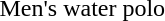<table>
<tr>
<td>Men's water polo</td>
<td></td>
<td></td>
<td></td>
</tr>
</table>
